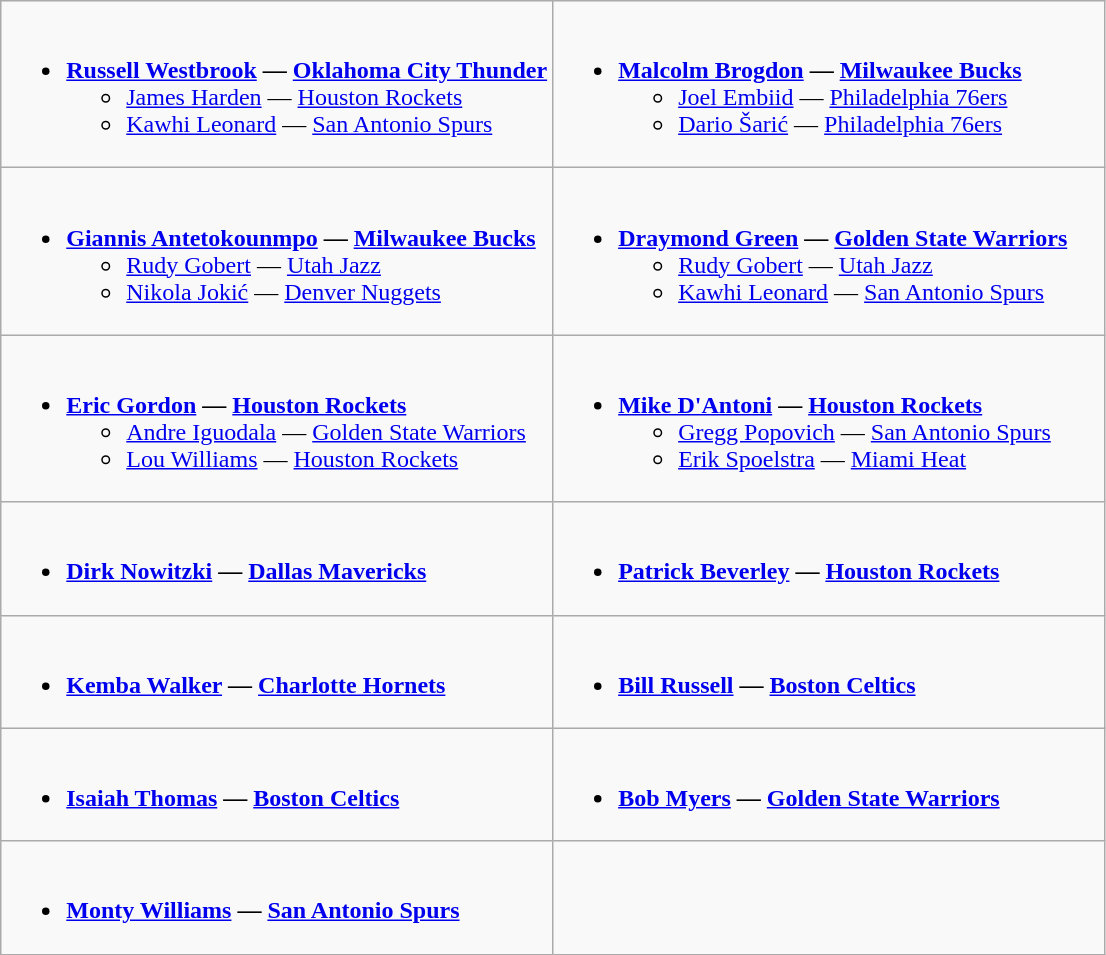<table class=wikitable>
<tr>
<td valign="top" width="50%"><br><ul><li><strong><a href='#'>Russell Westbrook</a> — <a href='#'>Oklahoma City Thunder</a> </strong><ul><li><a href='#'>James Harden</a> — <a href='#'>Houston Rockets</a></li><li><a href='#'>Kawhi Leonard</a> — <a href='#'>San Antonio Spurs</a></li></ul></li></ul></td>
<td valign="top" width="50%"><br><ul><li><strong><a href='#'>Malcolm Brogdon</a> — <a href='#'>Milwaukee Bucks</a></strong><ul><li><a href='#'>Joel Embiid</a> — <a href='#'>Philadelphia 76ers</a></li><li><a href='#'>Dario Šarić</a> — <a href='#'>Philadelphia 76ers</a></li></ul></li></ul></td>
</tr>
<tr>
<td valign="top" width="50%"><br><ul><li><strong><a href='#'>Giannis Antetokounmpo</a> — <a href='#'>Milwaukee Bucks</a></strong><ul><li><a href='#'>Rudy Gobert</a> — <a href='#'>Utah Jazz</a></li><li><a href='#'>Nikola Jokić</a> — <a href='#'>Denver Nuggets</a></li></ul></li></ul></td>
<td valign="top" width="50%"><br><ul><li><strong><a href='#'>Draymond Green</a> — <a href='#'>Golden State Warriors</a></strong><ul><li><a href='#'>Rudy Gobert</a> — <a href='#'>Utah Jazz</a></li><li><a href='#'>Kawhi Leonard</a> — <a href='#'>San Antonio Spurs</a></li></ul></li></ul></td>
</tr>
<tr>
<td valign="top" width="50%"><br><ul><li><strong><a href='#'>Eric Gordon</a> — <a href='#'>Houston Rockets</a></strong><ul><li><a href='#'>Andre Iguodala</a> — <a href='#'>Golden State Warriors</a></li><li><a href='#'>Lou Williams</a> — <a href='#'>Houston Rockets</a></li></ul></li></ul></td>
<td valign="top" width="50%"><br><ul><li><strong><a href='#'>Mike D'Antoni</a> — <a href='#'>Houston Rockets</a></strong><ul><li><a href='#'>Gregg Popovich</a> — <a href='#'>San Antonio Spurs</a></li><li><a href='#'>Erik Spoelstra</a> — <a href='#'>Miami Heat</a></li></ul></li></ul></td>
</tr>
<tr>
<td valign="top" width="50%"><br><ul><li><strong><a href='#'>Dirk Nowitzki</a> — <a href='#'>Dallas Mavericks</a></strong></li></ul></td>
<td valign="top" width="50%"><br><ul><li><strong><a href='#'>Patrick Beverley</a> — <a href='#'>Houston Rockets</a></strong></li></ul></td>
</tr>
<tr>
<td valign="top" width="50%"><br><ul><li><strong><a href='#'>Kemba Walker</a> — <a href='#'>Charlotte Hornets</a></strong></li></ul></td>
<td valign="top" width="50%"><br><ul><li><strong><a href='#'>Bill Russell</a> — <a href='#'>Boston Celtics</a></strong></li></ul></td>
</tr>
<tr>
<td valign="top" width="50%"><br><ul><li><strong><a href='#'>Isaiah Thomas</a> — <a href='#'>Boston Celtics</a></strong></li></ul></td>
<td valign="top" width="50%"><br><ul><li><strong><a href='#'>Bob Myers</a> — <a href='#'>Golden State Warriors</a></strong></li></ul></td>
</tr>
<tr>
<td valign="top" width="50%"><br><ul><li><strong><a href='#'>Monty Williams</a> — <a href='#'>San Antonio Spurs</a></strong></li></ul></td>
</tr>
</table>
